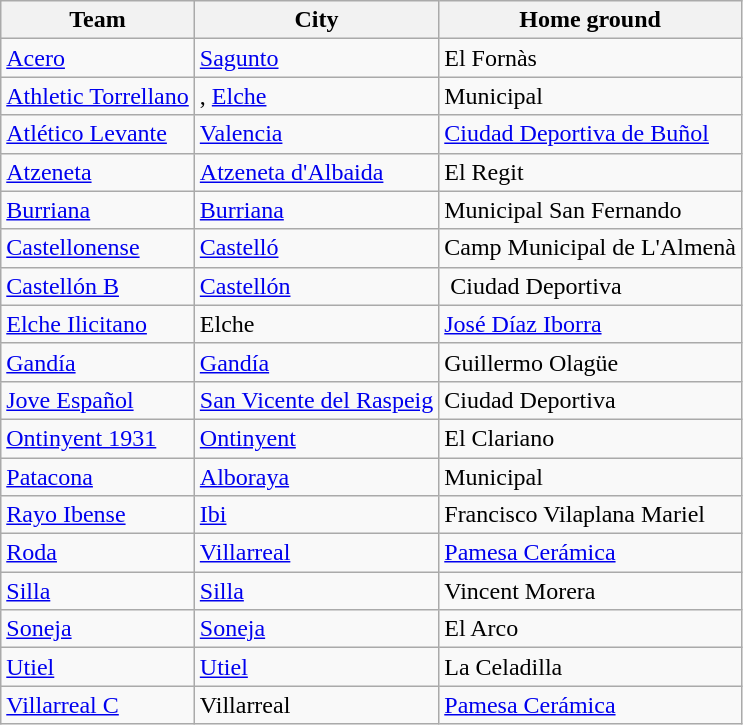<table class="wikitable sortable">
<tr>
<th>Team</th>
<th>City</th>
<th>Home ground</th>
</tr>
<tr>
<td><a href='#'>Acero</a></td>
<td><a href='#'>Sagunto</a></td>
<td>El Fornàs</td>
</tr>
<tr>
<td><a href='#'>Athletic Torrellano</a></td>
<td>, <a href='#'>Elche</a></td>
<td>Municipal</td>
</tr>
<tr>
<td><a href='#'>Atlético Levante</a></td>
<td><a href='#'>Valencia</a></td>
<td><a href='#'>Ciudad Deportiva de Buñol</a></td>
</tr>
<tr>
<td><a href='#'>Atzeneta</a></td>
<td><a href='#'>Atzeneta d'Albaida</a></td>
<td>El Regit</td>
</tr>
<tr>
<td><a href='#'>Burriana</a></td>
<td><a href='#'>Burriana</a></td>
<td>Municipal San Fernando</td>
</tr>
<tr>
<td><a href='#'>Castellonense</a></td>
<td><a href='#'>Castelló</a></td>
<td>Camp Municipal de L'Almenà</td>
</tr>
<tr>
<td><a href='#'>Castellón B</a> </td>
<td><a href='#'>Castellón</a></td>
<td> Ciudad Deportiva</td>
</tr>
<tr>
<td><a href='#'>Elche Ilicitano</a></td>
<td>Elche</td>
<td><a href='#'>José Díaz Iborra</a></td>
</tr>
<tr>
<td><a href='#'>Gandía</a></td>
<td><a href='#'>Gandía</a></td>
<td>Guillermo Olagüe</td>
</tr>
<tr>
<td><a href='#'>Jove Español</a></td>
<td><a href='#'>San Vicente del Raspeig</a></td>
<td>Ciudad Deportiva</td>
</tr>
<tr>
<td><a href='#'>Ontinyent 1931</a></td>
<td><a href='#'>Ontinyent</a></td>
<td>El Clariano</td>
</tr>
<tr>
<td><a href='#'>Patacona</a></td>
<td><a href='#'>Alboraya</a></td>
<td>Municipal</td>
</tr>
<tr>
<td><a href='#'>Rayo Ibense</a></td>
<td><a href='#'>Ibi</a></td>
<td>Francisco Vilaplana Mariel</td>
</tr>
<tr>
<td><a href='#'>Roda</a></td>
<td><a href='#'>Villarreal</a></td>
<td><a href='#'>Pamesa Cerámica</a></td>
</tr>
<tr>
<td><a href='#'>Silla</a></td>
<td><a href='#'>Silla</a></td>
<td>Vincent Morera</td>
</tr>
<tr>
<td><a href='#'>Soneja</a></td>
<td><a href='#'>Soneja</a></td>
<td>El Arco</td>
</tr>
<tr>
<td><a href='#'>Utiel</a></td>
<td><a href='#'>Utiel</a></td>
<td>La Celadilla</td>
</tr>
<tr>
<td><a href='#'>Villarreal C</a></td>
<td>Villarreal</td>
<td><a href='#'>Pamesa Cerámica</a></td>
</tr>
</table>
